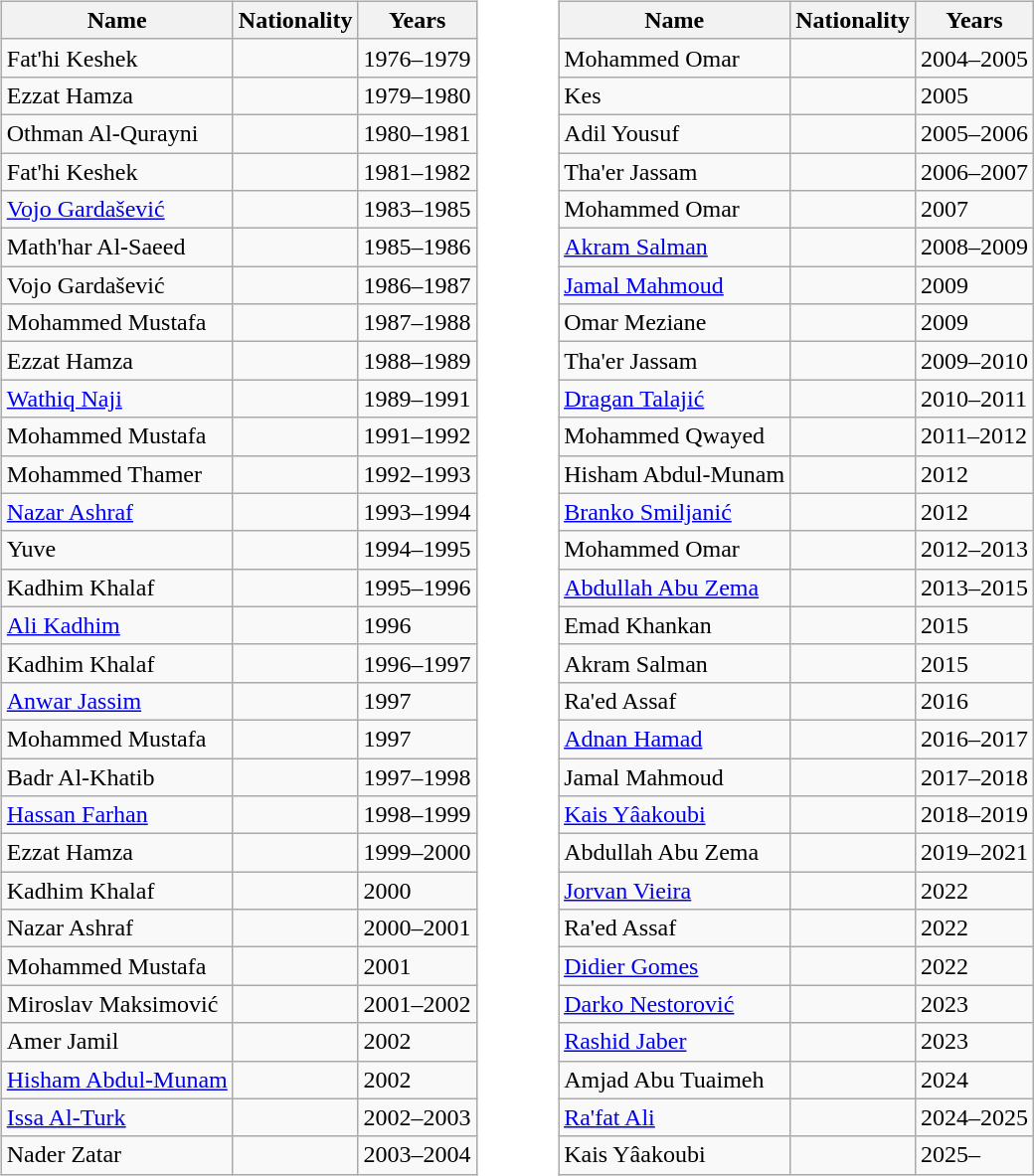<table>
<tr>
<td width="10"> </td>
<td valign="top"><br><table class="wikitable" style="text-align: center">
<tr>
<th>Name</th>
<th>Nationality</th>
<th>Years</th>
</tr>
<tr>
<td align=left>Fat'hi Keshek</td>
<td></td>
<td align=left>1976–1979</td>
</tr>
<tr>
<td align=left>Ezzat Hamza</td>
<td></td>
<td align=left>1979–1980</td>
</tr>
<tr>
<td align=left>Othman Al-Qurayni</td>
<td></td>
<td align=left>1980–1981</td>
</tr>
<tr>
<td align=left>Fat'hi Keshek</td>
<td></td>
<td align=left>1981–1982</td>
</tr>
<tr>
<td align=left><a href='#'>Vojo Gardašević</a></td>
<td></td>
<td align=left>1983–1985</td>
</tr>
<tr>
<td align=left>Math'har Al-Saeed</td>
<td></td>
<td align=left>1985–1986</td>
</tr>
<tr>
<td align=left>Vojo Gardašević</td>
<td></td>
<td align=left>1986–1987</td>
</tr>
<tr>
<td align=left>Mohammed Mustafa</td>
<td></td>
<td align=left>1987–1988</td>
</tr>
<tr>
<td align=left>Ezzat Hamza</td>
<td></td>
<td align=left>1988–1989</td>
</tr>
<tr>
<td align=left><a href='#'>Wathiq Naji</a></td>
<td></td>
<td align=left>1989–1991</td>
</tr>
<tr>
<td align=left>Mohammed Mustafa</td>
<td></td>
<td align=left>1991–1992</td>
</tr>
<tr>
<td align=left>Mohammed Thamer</td>
<td></td>
<td align=left>1992–1993</td>
</tr>
<tr>
<td align=left><a href='#'>Nazar Ashraf</a></td>
<td></td>
<td align=left>1993–1994</td>
</tr>
<tr>
<td align=left>Yuve</td>
<td></td>
<td align=left>1994–1995</td>
</tr>
<tr>
<td align=left>Kadhim Khalaf</td>
<td></td>
<td align=left>1995–1996</td>
</tr>
<tr>
<td align=left><a href='#'>Ali Kadhim</a></td>
<td></td>
<td align=left>1996</td>
</tr>
<tr>
<td align=left>Kadhim Khalaf</td>
<td></td>
<td align=left>1996–1997</td>
</tr>
<tr>
<td align=left><a href='#'>Anwar Jassim</a></td>
<td></td>
<td align=left>1997</td>
</tr>
<tr>
<td align=left>Mohammed Mustafa</td>
<td></td>
<td align=left>1997</td>
</tr>
<tr>
<td align=left>Badr Al-Khatib</td>
<td></td>
<td align=left>1997–1998</td>
</tr>
<tr>
<td align=left><a href='#'>Hassan Farhan</a></td>
<td></td>
<td align=left>1998–1999</td>
</tr>
<tr>
<td align=left>Ezzat Hamza</td>
<td></td>
<td align=left>1999–2000</td>
</tr>
<tr>
<td align=left>Kadhim Khalaf</td>
<td></td>
<td align=left>2000</td>
</tr>
<tr>
<td align=left>Nazar Ashraf</td>
<td></td>
<td align=left>2000–2001</td>
</tr>
<tr>
<td align=left>Mohammed Mustafa</td>
<td></td>
<td align=left>2001</td>
</tr>
<tr>
<td align=left>Miroslav Maksimović</td>
<td></td>
<td align=left>2001–2002</td>
</tr>
<tr>
<td align=left>Amer Jamil</td>
<td></td>
<td align=left>2002</td>
</tr>
<tr>
<td align=left><a href='#'>Hisham Abdul-Munam</a></td>
<td></td>
<td align=left>2002</td>
</tr>
<tr>
<td align=left><a href='#'>Issa Al-Turk</a></td>
<td></td>
<td align=left>2002–2003</td>
</tr>
<tr>
<td align=left>Nader Zatar</td>
<td></td>
<td align=left>2003–2004</td>
</tr>
</table>
</td>
<td width="30"> </td>
<td valign="top"><br><table class="wikitable" style="text-align: center">
<tr>
<th>Name</th>
<th>Nationality</th>
<th>Years</th>
</tr>
<tr>
<td align=left>Mohammed Omar</td>
<td></td>
<td align=left>2004–2005</td>
</tr>
<tr>
<td align=left>Kes</td>
<td></td>
<td align=left>2005</td>
</tr>
<tr>
<td align=left>Adil Yousuf</td>
<td></td>
<td align=left>2005–2006</td>
</tr>
<tr>
<td align=left>Tha'er Jassam</td>
<td></td>
<td align=left>2006–2007</td>
</tr>
<tr>
<td align=left>Mohammed Omar</td>
<td></td>
<td align=left>2007</td>
</tr>
<tr>
<td align=left><a href='#'>Akram Salman</a></td>
<td></td>
<td align=left>2008–2009</td>
</tr>
<tr>
<td align=left><a href='#'>Jamal Mahmoud</a></td>
<td></td>
<td align=left>2009</td>
</tr>
<tr>
<td align=left>Omar Meziane</td>
<td></td>
<td align=left>2009</td>
</tr>
<tr>
<td align=left>Tha'er Jassam</td>
<td></td>
<td align=left>2009–2010</td>
</tr>
<tr>
<td align=left><a href='#'>Dragan Talajić</a></td>
<td></td>
<td align=left>2010–2011</td>
</tr>
<tr>
<td align=left>Mohammed Qwayed</td>
<td></td>
<td align=left>2011–2012</td>
</tr>
<tr>
<td align=left>Hisham Abdul-Munam</td>
<td></td>
<td align=left>2012</td>
</tr>
<tr>
<td align=left><a href='#'>Branko Smiljanić</a></td>
<td></td>
<td align=left>2012</td>
</tr>
<tr>
<td align=left>Mohammed Omar</td>
<td></td>
<td align=left>2012–2013</td>
</tr>
<tr>
<td align=left><a href='#'>Abdullah Abu Zema</a></td>
<td></td>
<td align=left>2013–2015</td>
</tr>
<tr>
<td align=left>Emad Khankan</td>
<td></td>
<td align=left>2015</td>
</tr>
<tr>
<td align=left>Akram Salman</td>
<td></td>
<td align=left>2015</td>
</tr>
<tr>
<td align=left>Ra'ed Assaf</td>
<td></td>
<td align=left>2016</td>
</tr>
<tr>
<td align=left><a href='#'>Adnan Hamad</a></td>
<td></td>
<td align=left>2016–2017</td>
</tr>
<tr>
<td align=left>Jamal Mahmoud</td>
<td></td>
<td align=left>2017–2018</td>
</tr>
<tr>
<td align=left><a href='#'>Kais Yâakoubi</a></td>
<td></td>
<td align=left>2018–2019</td>
</tr>
<tr>
<td align=left>Abdullah Abu Zema</td>
<td></td>
<td align=left>2019–2021</td>
</tr>
<tr>
<td align=left><a href='#'>Jorvan Vieira</a></td>
<td></td>
<td align=left>2022</td>
</tr>
<tr>
<td align=left>Ra'ed Assaf</td>
<td></td>
<td align=left>2022</td>
</tr>
<tr>
<td align=left><a href='#'>Didier Gomes</a></td>
<td></td>
<td align=left>2022</td>
</tr>
<tr>
<td align=left><a href='#'>Darko Nestorović</a></td>
<td></td>
<td align=left>2023</td>
</tr>
<tr>
<td align=left><a href='#'>Rashid Jaber</a></td>
<td></td>
<td align=left>2023</td>
</tr>
<tr>
<td align=left>Amjad Abu Tuaimeh</td>
<td></td>
<td align=left>2024</td>
</tr>
<tr>
<td align=left><a href='#'>Ra'fat Ali</a></td>
<td></td>
<td align=left>2024–2025</td>
</tr>
<tr>
<td align=left>Kais Yâakoubi</td>
<td></td>
<td align=left>2025–</td>
</tr>
</table>
</td>
</tr>
</table>
